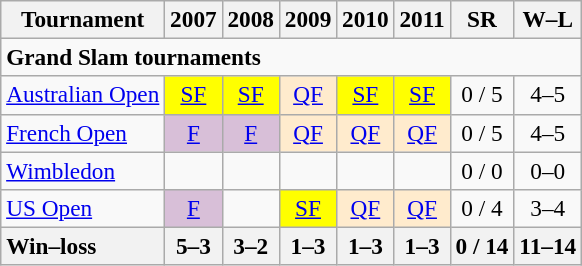<table class="wikitable" style="text-align:center;font-size:97%">
<tr>
<th>Tournament</th>
<th>2007</th>
<th>2008</th>
<th>2009</th>
<th>2010</th>
<th>2011</th>
<th>SR</th>
<th>W–L</th>
</tr>
<tr>
<td colspan="18" style="text-align:left;"><strong>Grand Slam tournaments</strong></td>
</tr>
<tr>
<td align="left"><a href='#'>Australian Open</a></td>
<td style="background:yellow;"><a href='#'>SF</a></td>
<td style="background:yellow;"><a href='#'>SF</a></td>
<td bgcolor="ffebcd"><a href='#'>QF</a></td>
<td style="background:yellow;"><a href='#'>SF</a></td>
<td style="background:yellow;"><a href='#'>SF</a></td>
<td>0 / 5</td>
<td>4–5</td>
</tr>
<tr>
<td align="left"><a href='#'>French Open</a></td>
<td style="background:thistle;"><a href='#'>F</a></td>
<td style="background:thistle;"><a href='#'>F</a></td>
<td bgcolor="ffebcd"><a href='#'>QF</a></td>
<td bgcolor="ffebcd"><a href='#'>QF</a></td>
<td bgcolor="ffebcd"><a href='#'>QF</a></td>
<td>0 / 5</td>
<td>4–5</td>
</tr>
<tr>
<td align="left"><a href='#'>Wimbledon</a></td>
<td></td>
<td></td>
<td></td>
<td></td>
<td></td>
<td>0 / 0</td>
<td>0–0</td>
</tr>
<tr>
<td align="left"><a href='#'>US Open</a></td>
<td style="background:thistle;"><a href='#'>F</a></td>
<td></td>
<td style="background:yellow;"><a href='#'>SF</a></td>
<td bgcolor="ffebcd"><a href='#'>QF</a></td>
<td bgcolor="ffebcd"><a href='#'>QF</a></td>
<td>0 / 4</td>
<td>3–4</td>
</tr>
<tr>
<th style="text-align:left">Win–loss</th>
<th>5–3</th>
<th>3–2</th>
<th>1–3</th>
<th>1–3</th>
<th>1–3</th>
<th>0 / 14</th>
<th>11–14</th>
</tr>
</table>
